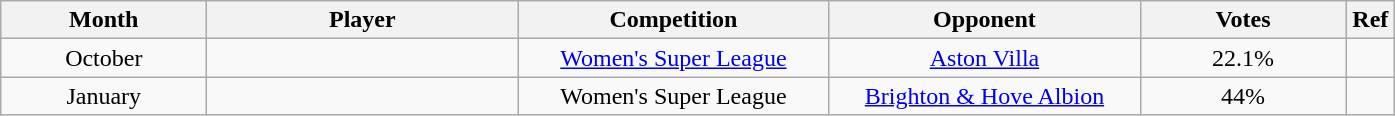<table class="wikitable" style="text-align:center">
<tr>
<th>Month</th>
<th>Player</th>
<th>Competition</th>
<th>Opponent</th>
<th>Votes</th>
<th>Ref</th>
</tr>
<tr>
<td style="width:130px;">October</td>
<td style="width:200px;"></td>
<td style="width:200px;"><a href='#'>Women's Super League</a></td>
<td style="width:200px;"><a href='#'>Aston Villa</a></td>
<td style="width:130px;">22.1%</td>
<td style="width:25px;"></td>
</tr>
<tr>
<td style="width:130px;">January</td>
<td style="width:200px;"></td>
<td style="width:200px;">Women's Super League</td>
<td style="width:200px;"><a href='#'>Brighton & Hove Albion</a></td>
<td style="width:130px;">44%</td>
<td style="width:25px;"></td>
</tr>
</table>
